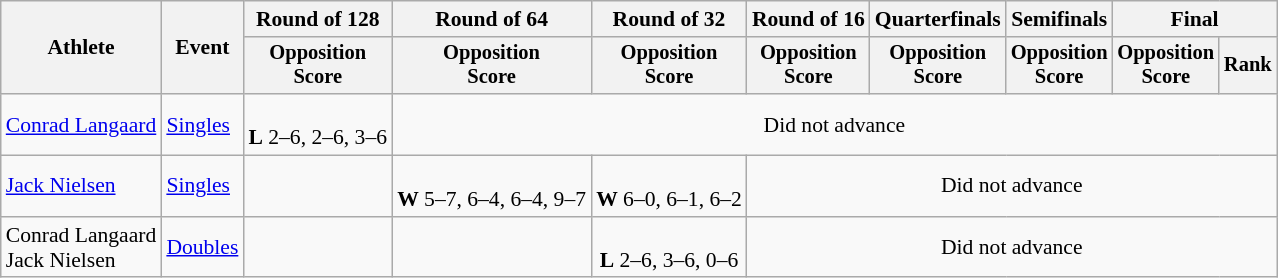<table class=wikitable style="font-size:90%">
<tr>
<th rowspan=2>Athlete</th>
<th rowspan=2>Event</th>
<th>Round of 128</th>
<th>Round of 64</th>
<th>Round of 32</th>
<th>Round of 16</th>
<th>Quarterfinals</th>
<th>Semifinals</th>
<th colspan=2>Final</th>
</tr>
<tr style="font-size:95%">
<th>Opposition<br>Score</th>
<th>Opposition<br>Score</th>
<th>Opposition<br>Score</th>
<th>Opposition<br>Score</th>
<th>Opposition<br>Score</th>
<th>Opposition<br>Score</th>
<th>Opposition<br>Score</th>
<th>Rank</th>
</tr>
<tr align=center>
<td align=left><a href='#'>Conrad Langaard</a></td>
<td align=left><a href='#'>Singles</a></td>
<td><br> <strong>L</strong> 2–6, 2–6, 3–6</td>
<td colspan=7>Did not advance</td>
</tr>
<tr align=center>
<td align=left><a href='#'>Jack Nielsen</a></td>
<td align=left><a href='#'>Singles</a></td>
<td></td>
<td><br> <strong>W</strong> 5–7, 6–4, 6–4, 9–7</td>
<td><br> <strong>W</strong> 6–0, 6–1, 6–2</td>
<td colspan=5>Did not advance</td>
</tr>
<tr align=center>
<td align=left>Conrad Langaard <br> Jack Nielsen</td>
<td align=left><a href='#'>Doubles</a></td>
<td></td>
<td></td>
<td> <br> <strong>L</strong> 2–6, 3–6, 0–6</td>
<td colspan=5>Did not advance</td>
</tr>
</table>
